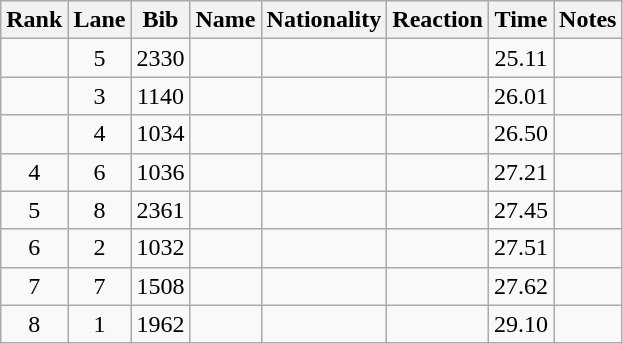<table class="wikitable sortable" style="text-align:center">
<tr>
<th>Rank</th>
<th>Lane</th>
<th>Bib</th>
<th>Name</th>
<th>Nationality</th>
<th>Reaction</th>
<th>Time</th>
<th>Notes</th>
</tr>
<tr>
<td></td>
<td>5</td>
<td>2330</td>
<td align=left></td>
<td align=left></td>
<td></td>
<td>25.11</td>
<td></td>
</tr>
<tr>
<td></td>
<td>3</td>
<td>1140</td>
<td align=left></td>
<td align=left></td>
<td></td>
<td>26.01</td>
<td></td>
</tr>
<tr>
<td></td>
<td>4</td>
<td>1034</td>
<td align=left></td>
<td align=left></td>
<td></td>
<td>26.50</td>
<td></td>
</tr>
<tr>
<td>4</td>
<td>6</td>
<td>1036</td>
<td align=left></td>
<td align=left></td>
<td></td>
<td>27.21</td>
<td></td>
</tr>
<tr>
<td>5</td>
<td>8</td>
<td>2361</td>
<td align=left></td>
<td align=left></td>
<td></td>
<td>27.45</td>
<td></td>
</tr>
<tr>
<td>6</td>
<td>2</td>
<td>1032</td>
<td align=left></td>
<td align=left></td>
<td></td>
<td>27.51</td>
<td></td>
</tr>
<tr>
<td>7</td>
<td>7</td>
<td>1508</td>
<td align=left></td>
<td align=left></td>
<td></td>
<td>27.62</td>
<td></td>
</tr>
<tr>
<td>8</td>
<td>1</td>
<td>1962</td>
<td align=left></td>
<td align=left></td>
<td></td>
<td>29.10</td>
<td></td>
</tr>
</table>
